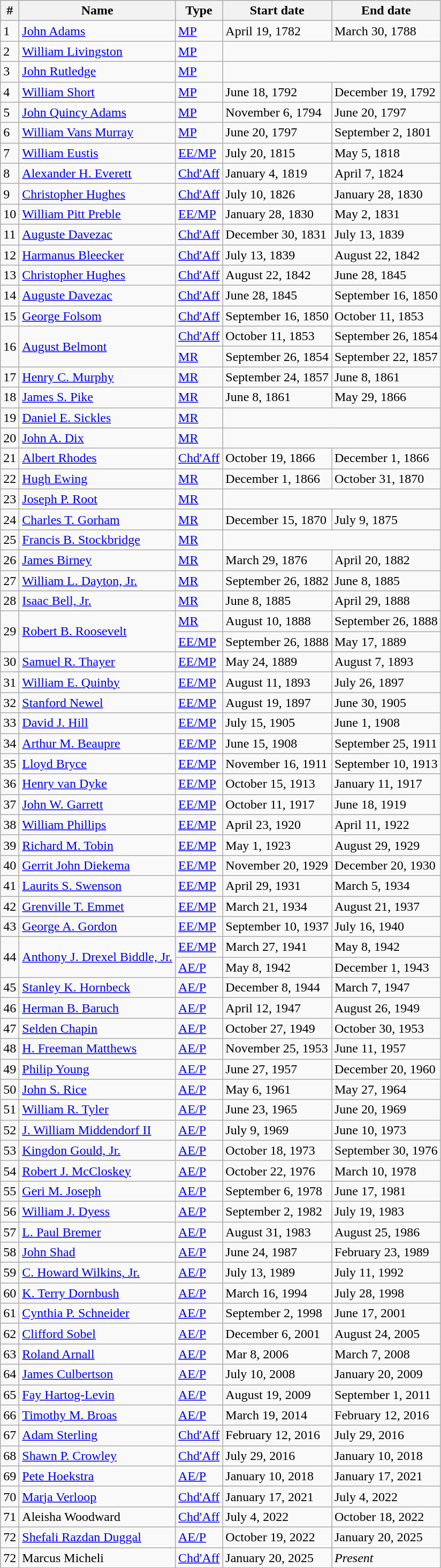<table class="wikitable" |>
<tr>
<th>#</th>
<th>Name</th>
<th>Type</th>
<th>Start date</th>
<th>End date</th>
</tr>
<tr>
<td>1</td>
<td><a href='#'>John Adams</a></td>
<td><a href='#'>MP</a></td>
<td>April 19, 1782</td>
<td>March 30, 1788</td>
</tr>
<tr>
<td>2</td>
<td><a href='#'>William Livingston</a></td>
<td><a href='#'>MP</a></td>
<td colspan="2"></td>
</tr>
<tr>
<td>3</td>
<td><a href='#'>John Rutledge</a></td>
<td><a href='#'>MP</a></td>
<td colspan="2"></td>
</tr>
<tr>
<td>4</td>
<td><a href='#'>William Short</a></td>
<td><a href='#'>MP</a></td>
<td>June 18, 1792</td>
<td>December 19, 1792</td>
</tr>
<tr>
<td>5</td>
<td><a href='#'>John Quincy Adams</a></td>
<td><a href='#'>MP</a></td>
<td>November 6, 1794</td>
<td>June 20, 1797</td>
</tr>
<tr>
<td>6</td>
<td><a href='#'>William Vans Murray</a></td>
<td><a href='#'>MP</a></td>
<td>June 20, 1797</td>
<td>September 2, 1801</td>
</tr>
<tr>
<td>7</td>
<td><a href='#'>William Eustis</a></td>
<td><a href='#'>EE/MP</a></td>
<td>July 20, 1815</td>
<td>May 5, 1818</td>
</tr>
<tr>
<td>8</td>
<td><a href='#'>Alexander H. Everett</a></td>
<td><a href='#'>Chd'Aff</a></td>
<td>January 4, 1819</td>
<td>April 7, 1824</td>
</tr>
<tr>
<td>9</td>
<td><a href='#'>Christopher Hughes</a></td>
<td><a href='#'>Chd'Aff</a></td>
<td>July 10, 1826</td>
<td>January 28, 1830</td>
</tr>
<tr>
<td>10</td>
<td><a href='#'>William Pitt Preble</a></td>
<td><a href='#'>EE/MP</a></td>
<td>January 28, 1830</td>
<td>May 2, 1831</td>
</tr>
<tr>
<td>11</td>
<td><a href='#'>Auguste Davezac</a></td>
<td><a href='#'>Chd'Aff</a></td>
<td>December 30, 1831</td>
<td>July 13, 1839</td>
</tr>
<tr>
<td>12</td>
<td><a href='#'>Harmanus Bleecker</a></td>
<td><a href='#'>Chd'Aff</a></td>
<td>July 13, 1839</td>
<td>August 22, 1842</td>
</tr>
<tr>
<td>13</td>
<td><a href='#'>Christopher Hughes</a></td>
<td><a href='#'>Chd'Aff</a></td>
<td>August 22, 1842</td>
<td>June 28, 1845</td>
</tr>
<tr>
<td>14</td>
<td><a href='#'>Auguste Davezac</a></td>
<td><a href='#'>Chd'Aff</a></td>
<td>June 28, 1845</td>
<td>September 16, 1850</td>
</tr>
<tr>
<td>15</td>
<td><a href='#'>George Folsom</a></td>
<td><a href='#'>Chd'Aff</a></td>
<td>September 16, 1850</td>
<td>October 11, 1853</td>
</tr>
<tr>
<td rowspan="2">16</td>
<td rowspan="2"><a href='#'>August Belmont</a></td>
<td><a href='#'>Chd'Aff</a></td>
<td>October 11, 1853</td>
<td>September 26, 1854</td>
</tr>
<tr>
<td><a href='#'>MR</a></td>
<td>September 26, 1854</td>
<td>September 22, 1857</td>
</tr>
<tr>
<td>17</td>
<td><a href='#'>Henry C. Murphy</a></td>
<td><a href='#'>MR</a></td>
<td>September 24, 1857</td>
<td>June 8, 1861</td>
</tr>
<tr>
<td>18</td>
<td><a href='#'>James S. Pike</a></td>
<td><a href='#'>MR</a></td>
<td>June 8, 1861</td>
<td>May 29, 1866</td>
</tr>
<tr>
<td>19</td>
<td><a href='#'>Daniel E. Sickles</a></td>
<td><a href='#'>MR</a></td>
<td colspan="2"></td>
</tr>
<tr>
<td>20</td>
<td><a href='#'>John A. Dix</a></td>
<td><a href='#'>MR</a></td>
<td colspan="2"></td>
</tr>
<tr>
<td>21</td>
<td><a href='#'>Albert Rhodes</a></td>
<td><a href='#'>Chd'Aff</a></td>
<td>October 19, 1866</td>
<td>December 1, 1866</td>
</tr>
<tr>
<td>22</td>
<td><a href='#'>Hugh Ewing</a></td>
<td><a href='#'>MR</a></td>
<td>December 1, 1866</td>
<td>October 31, 1870</td>
</tr>
<tr>
<td>23</td>
<td><a href='#'>Joseph P. Root</a></td>
<td><a href='#'>MR</a></td>
<td colspan="2"></td>
</tr>
<tr>
<td>24</td>
<td><a href='#'>Charles T. Gorham</a></td>
<td><a href='#'>MR</a></td>
<td>December 15, 1870</td>
<td>July 9, 1875</td>
</tr>
<tr>
<td>25</td>
<td><a href='#'>Francis B. Stockbridge</a></td>
<td><a href='#'>MR</a></td>
<td colspan="2"></td>
</tr>
<tr>
<td>26</td>
<td><a href='#'>James Birney</a></td>
<td><a href='#'>MR</a></td>
<td>March 29, 1876</td>
<td>April 20, 1882</td>
</tr>
<tr>
<td>27</td>
<td><a href='#'>William L. Dayton, Jr.</a></td>
<td><a href='#'>MR</a></td>
<td>September 26, 1882</td>
<td>June 8, 1885</td>
</tr>
<tr>
<td>28</td>
<td><a href='#'>Isaac Bell, Jr.</a></td>
<td><a href='#'>MR</a></td>
<td>June 8, 1885</td>
<td>April 29, 1888</td>
</tr>
<tr>
<td rowspan="2">29</td>
<td rowspan="2"><a href='#'>Robert B. Roosevelt</a></td>
<td><a href='#'>MR</a></td>
<td>August 10, 1888</td>
<td>September 26, 1888</td>
</tr>
<tr>
<td><a href='#'>EE/MP</a></td>
<td>September 26, 1888</td>
<td>May 17, 1889</td>
</tr>
<tr>
<td>30</td>
<td><a href='#'>Samuel R. Thayer</a></td>
<td><a href='#'>EE/MP</a></td>
<td>May 24, 1889</td>
<td>August 7, 1893</td>
</tr>
<tr>
<td>31</td>
<td><a href='#'>William E. Quinby</a></td>
<td><a href='#'>EE/MP</a></td>
<td>August 11, 1893</td>
<td>July 26, 1897</td>
</tr>
<tr>
<td>32</td>
<td><a href='#'>Stanford Newel</a></td>
<td><a href='#'>EE/MP</a></td>
<td>August 19, 1897</td>
<td>June 30, 1905</td>
</tr>
<tr>
<td>33</td>
<td><a href='#'>David J. Hill</a></td>
<td><a href='#'>EE/MP</a></td>
<td>July 15, 1905</td>
<td>June 1, 1908</td>
</tr>
<tr>
<td>34</td>
<td><a href='#'>Arthur M. Beaupre</a></td>
<td><a href='#'>EE/MP</a></td>
<td>June 15, 1908</td>
<td>September 25, 1911</td>
</tr>
<tr>
<td>35</td>
<td><a href='#'>Lloyd Bryce</a></td>
<td><a href='#'>EE/MP</a></td>
<td>November 16, 1911</td>
<td>September 10, 1913</td>
</tr>
<tr>
<td>36</td>
<td><a href='#'>Henry van Dyke</a></td>
<td><a href='#'>EE/MP</a></td>
<td>October 15, 1913</td>
<td>January 11, 1917</td>
</tr>
<tr>
<td>37</td>
<td><a href='#'>John W. Garrett</a></td>
<td><a href='#'>EE/MP</a></td>
<td>October 11, 1917</td>
<td>June 18, 1919</td>
</tr>
<tr>
<td>38</td>
<td><a href='#'>William Phillips</a></td>
<td><a href='#'>EE/MP</a></td>
<td>April 23, 1920</td>
<td>April 11, 1922</td>
</tr>
<tr>
<td>39</td>
<td><a href='#'>Richard M. Tobin</a></td>
<td><a href='#'>EE/MP</a></td>
<td>May 1, 1923</td>
<td>August 29, 1929</td>
</tr>
<tr>
<td>40</td>
<td><a href='#'>Gerrit John Diekema</a></td>
<td><a href='#'>EE/MP</a></td>
<td>November 20, 1929</td>
<td>December 20, 1930</td>
</tr>
<tr>
<td>41</td>
<td><a href='#'>Laurits S. Swenson</a></td>
<td><a href='#'>EE/MP</a></td>
<td>April 29, 1931</td>
<td>March 5, 1934</td>
</tr>
<tr>
<td>42</td>
<td><a href='#'>Grenville T. Emmet</a></td>
<td><a href='#'>EE/MP</a></td>
<td>March 21, 1934</td>
<td>August 21, 1937</td>
</tr>
<tr>
<td>43</td>
<td><a href='#'>George A. Gordon</a></td>
<td><a href='#'>EE/MP</a></td>
<td>September 10, 1937</td>
<td>July 16, 1940</td>
</tr>
<tr>
<td rowspan="2">44</td>
<td rowspan="2"><a href='#'>Anthony J. Drexel Biddle, Jr.</a></td>
<td><a href='#'>EE/MP</a></td>
<td>March 27, 1941</td>
<td>May 8, 1942</td>
</tr>
<tr>
<td><a href='#'>AE/P</a></td>
<td>May 8, 1942</td>
<td>December 1, 1943</td>
</tr>
<tr>
<td>45</td>
<td><a href='#'>Stanley K. Hornbeck</a></td>
<td><a href='#'>AE/P</a></td>
<td>December 8, 1944</td>
<td>March 7, 1947</td>
</tr>
<tr>
<td>46</td>
<td><a href='#'>Herman B. Baruch</a></td>
<td><a href='#'>AE/P</a></td>
<td>April 12, 1947</td>
<td>August 26, 1949</td>
</tr>
<tr>
<td>47</td>
<td><a href='#'>Selden Chapin</a></td>
<td><a href='#'>AE/P</a></td>
<td>October 27, 1949</td>
<td>October 30, 1953</td>
</tr>
<tr>
<td>48</td>
<td><a href='#'>H. Freeman Matthews</a></td>
<td><a href='#'>AE/P</a></td>
<td>November 25, 1953</td>
<td>June 11, 1957</td>
</tr>
<tr>
<td>49</td>
<td><a href='#'>Philip Young</a></td>
<td><a href='#'>AE/P</a></td>
<td>June 27, 1957</td>
<td>December 20, 1960</td>
</tr>
<tr>
<td>50</td>
<td><a href='#'>John S. Rice</a></td>
<td><a href='#'>AE/P</a></td>
<td>May 6, 1961</td>
<td>May 27, 1964</td>
</tr>
<tr>
<td>51</td>
<td><a href='#'>William R. Tyler</a></td>
<td><a href='#'>AE/P</a></td>
<td>June 23, 1965</td>
<td>June 20, 1969</td>
</tr>
<tr>
<td>52</td>
<td><a href='#'>J. William Middendorf II</a></td>
<td><a href='#'>AE/P</a></td>
<td>July 9, 1969</td>
<td>June 10, 1973</td>
</tr>
<tr>
<td>53</td>
<td><a href='#'>Kingdon Gould, Jr.</a></td>
<td><a href='#'>AE/P</a></td>
<td>October 18, 1973</td>
<td>September 30, 1976</td>
</tr>
<tr>
<td>54</td>
<td><a href='#'>Robert J. McCloskey</a></td>
<td><a href='#'>AE/P</a></td>
<td>October 22, 1976</td>
<td>March 10, 1978</td>
</tr>
<tr>
<td>55</td>
<td><a href='#'>Geri M. Joseph</a></td>
<td><a href='#'>AE/P</a></td>
<td>September 6, 1978</td>
<td>June 17, 1981</td>
</tr>
<tr>
<td>56</td>
<td><a href='#'>William J. Dyess</a></td>
<td><a href='#'>AE/P</a></td>
<td>September 2, 1982</td>
<td>July 19, 1983</td>
</tr>
<tr>
<td>57</td>
<td><a href='#'>L. Paul Bremer</a></td>
<td><a href='#'>AE/P</a></td>
<td>August 31, 1983</td>
<td>August 25, 1986</td>
</tr>
<tr>
<td>58</td>
<td><a href='#'>John Shad</a></td>
<td><a href='#'>AE/P</a></td>
<td>June 24, 1987</td>
<td>February 23, 1989</td>
</tr>
<tr>
<td>59</td>
<td><a href='#'>C. Howard Wilkins, Jr.</a></td>
<td><a href='#'>AE/P</a></td>
<td>July 13, 1989</td>
<td>July 11, 1992</td>
</tr>
<tr>
<td>60</td>
<td><a href='#'>K. Terry Dornbush</a></td>
<td><a href='#'>AE/P</a></td>
<td>March 16, 1994</td>
<td>July 28, 1998</td>
</tr>
<tr>
<td>61</td>
<td><a href='#'>Cynthia P. Schneider</a></td>
<td><a href='#'>AE/P</a></td>
<td>September 2, 1998</td>
<td>June 17, 2001</td>
</tr>
<tr>
<td>62</td>
<td><a href='#'>Clifford Sobel</a></td>
<td><a href='#'>AE/P</a></td>
<td>December 6, 2001</td>
<td>August 24, 2005</td>
</tr>
<tr>
<td>63</td>
<td><a href='#'>Roland Arnall</a></td>
<td><a href='#'>AE/P</a></td>
<td>Mar 8, 2006</td>
<td>March 7, 2008</td>
</tr>
<tr>
<td>64</td>
<td><a href='#'>James Culbertson</a></td>
<td><a href='#'>AE/P</a></td>
<td>July 10, 2008</td>
<td>January 20, 2009</td>
</tr>
<tr>
<td>65</td>
<td><a href='#'>Fay Hartog-Levin</a></td>
<td><a href='#'>AE/P</a></td>
<td>August 19, 2009</td>
<td>September 1, 2011</td>
</tr>
<tr>
<td>66</td>
<td><a href='#'>Timothy M. Broas</a></td>
<td><a href='#'>AE/P</a></td>
<td>March 19, 2014</td>
<td>February 12, 2016</td>
</tr>
<tr>
<td>67</td>
<td><a href='#'>Adam Sterling</a></td>
<td><a href='#'>Chd'Aff</a></td>
<td>February 12, 2016</td>
<td>July 29, 2016</td>
</tr>
<tr>
<td>68</td>
<td><a href='#'>Shawn P. Crowley</a></td>
<td><a href='#'>Chd'Aff</a></td>
<td>July 29, 2016</td>
<td>January 10, 2018</td>
</tr>
<tr>
<td>69</td>
<td><a href='#'>Pete Hoekstra</a></td>
<td><a href='#'>AE/P</a></td>
<td>January 10, 2018</td>
<td>January 17, 2021</td>
</tr>
<tr>
<td>70</td>
<td><a href='#'>Marja Verloop</a></td>
<td><a href='#'>Chd'Aff</a></td>
<td>January 17, 2021</td>
<td>July 4, 2022</td>
</tr>
<tr>
<td>71</td>
<td>Aleisha Woodward</td>
<td><a href='#'>Chd'Aff</a></td>
<td>July 4, 2022</td>
<td>October 18, 2022</td>
</tr>
<tr>
<td>72</td>
<td><a href='#'>Shefali Razdan Duggal</a></td>
<td><a href='#'>AE/P</a></td>
<td>October 19, 2022</td>
<td>January 20, 2025</td>
</tr>
<tr>
<td>72</td>
<td>Marcus Micheli</td>
<td><a href='#'>Chd'Aff</a></td>
<td>January 20, 2025</td>
<td><em>Present</em></td>
</tr>
</table>
